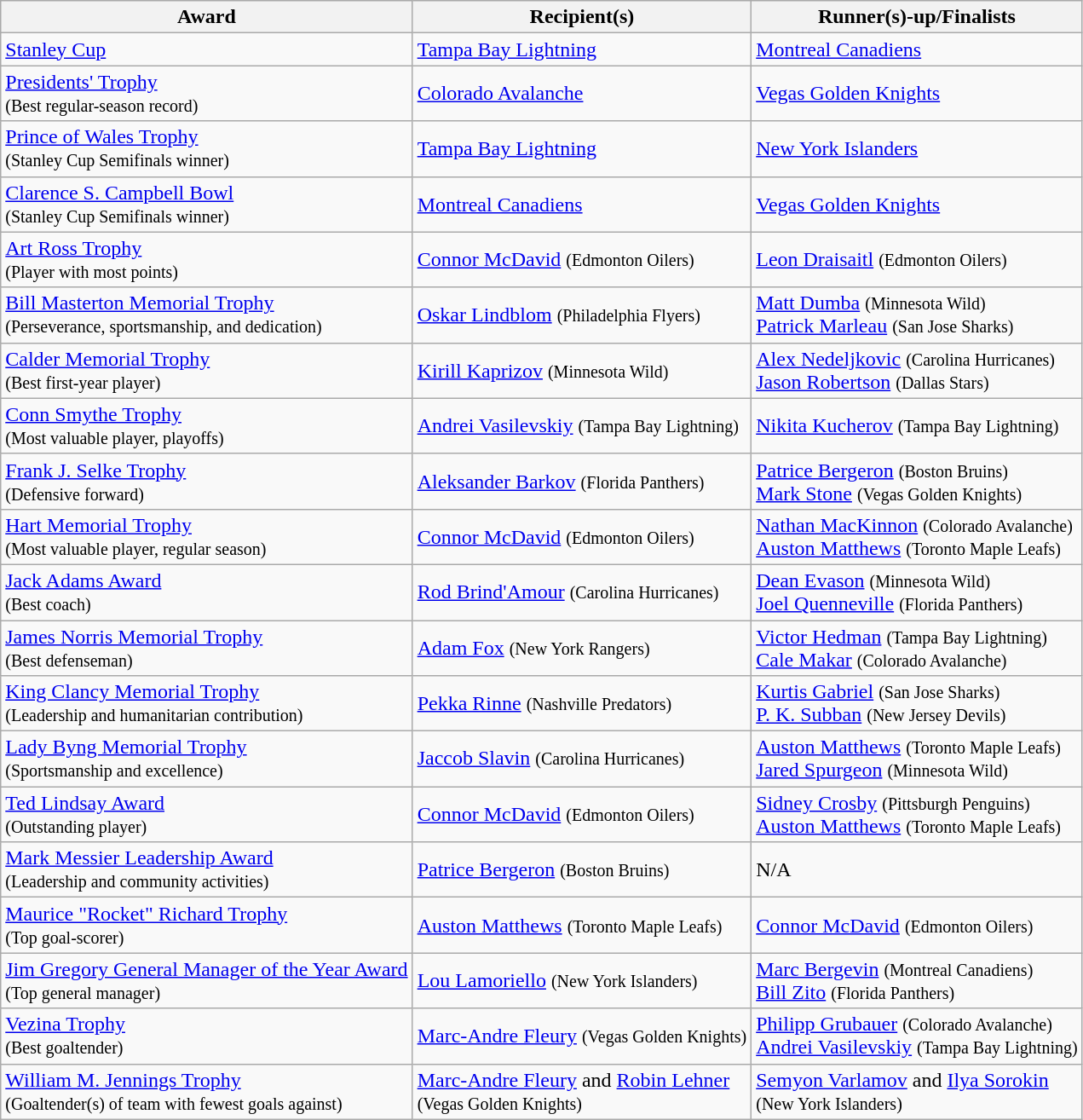<table class="wikitable">
<tr>
<th>Award</th>
<th>Recipient(s)</th>
<th>Runner(s)-up/Finalists</th>
</tr>
<tr>
<td><a href='#'>Stanley Cup</a></td>
<td><a href='#'>Tampa Bay Lightning</a></td>
<td><a href='#'>Montreal Canadiens</a></td>
</tr>
<tr>
<td><a href='#'>Presidents' Trophy</a><br><small>(Best regular-season record)</small></td>
<td><a href='#'>Colorado Avalanche</a></td>
<td><a href='#'>Vegas Golden Knights</a></td>
</tr>
<tr>
<td><a href='#'>Prince of Wales Trophy</a><br><small>(Stanley Cup Semifinals winner)</small></td>
<td><a href='#'>Tampa Bay Lightning</a></td>
<td><a href='#'>New York Islanders</a></td>
</tr>
<tr>
<td><a href='#'>Clarence S. Campbell Bowl</a><br><small>(Stanley Cup Semifinals winner)</small></td>
<td><a href='#'>Montreal Canadiens</a></td>
<td><a href='#'>Vegas Golden Knights</a></td>
</tr>
<tr>
<td><a href='#'>Art Ross Trophy</a><br><small>(Player with most points)</small></td>
<td><a href='#'>Connor McDavid</a> <small>(Edmonton Oilers)</small></td>
<td><a href='#'>Leon Draisaitl</a> <small>(Edmonton Oilers)</small></td>
</tr>
<tr>
<td><a href='#'>Bill Masterton Memorial Trophy</a><br><small>(Perseverance, sportsmanship, and dedication)</small></td>
<td><a href='#'>Oskar Lindblom</a> <small>(Philadelphia Flyers)</small></td>
<td><a href='#'>Matt Dumba</a> <small>(Minnesota Wild)</small><br><a href='#'>Patrick Marleau</a> <small>(San Jose Sharks)</small></td>
</tr>
<tr>
<td><a href='#'>Calder Memorial Trophy</a><br><small>(Best first-year player)</small></td>
<td><a href='#'>Kirill Kaprizov</a> <small>(Minnesota Wild)</small></td>
<td><a href='#'>Alex Nedeljkovic</a> <small>(Carolina Hurricanes)</small><br><a href='#'>Jason Robertson</a> <small>(Dallas Stars)</small></td>
</tr>
<tr>
<td><a href='#'>Conn Smythe Trophy</a><br><small>(Most valuable player, playoffs)</small></td>
<td><a href='#'>Andrei Vasilevskiy</a> <small>(Tampa Bay Lightning)</small></td>
<td><a href='#'>Nikita Kucherov</a> <small>(Tampa Bay Lightning)</small></td>
</tr>
<tr>
<td><a href='#'>Frank J. Selke Trophy</a><br><small>(Defensive forward)</small></td>
<td><a href='#'>Aleksander Barkov</a> <small>(Florida Panthers)</small></td>
<td><a href='#'>Patrice Bergeron</a> <small>(Boston Bruins)</small><br><a href='#'>Mark Stone</a> <small>(Vegas Golden Knights)</small></td>
</tr>
<tr>
<td><a href='#'>Hart Memorial Trophy</a><br><small>(Most valuable player, regular season)</small></td>
<td><a href='#'>Connor McDavid</a> <small>(Edmonton Oilers)</small></td>
<td><a href='#'>Nathan MacKinnon</a> <small>(Colorado Avalanche)</small><br><a href='#'>Auston Matthews</a> <small>(Toronto Maple Leafs)</small></td>
</tr>
<tr>
<td><a href='#'>Jack Adams Award</a><br><small>(Best coach)</small></td>
<td><a href='#'>Rod Brind'Amour</a> <small>(Carolina Hurricanes)</small></td>
<td><a href='#'>Dean Evason</a> <small>(Minnesota Wild)</small><br><a href='#'>Joel Quenneville</a> <small>(Florida Panthers)</small></td>
</tr>
<tr>
<td><a href='#'>James Norris Memorial Trophy</a><br><small>(Best defenseman)</small></td>
<td><a href='#'>Adam Fox</a> <small>(New York Rangers)</small></td>
<td><a href='#'>Victor Hedman</a> <small>(Tampa Bay Lightning)</small><br><a href='#'>Cale Makar</a> <small>(Colorado Avalanche)</small></td>
</tr>
<tr>
<td><a href='#'>King Clancy Memorial Trophy</a><br><small>(Leadership and humanitarian contribution)</small></td>
<td><a href='#'>Pekka Rinne</a> <small>(Nashville Predators)</small></td>
<td><a href='#'>Kurtis Gabriel</a> <small>(San Jose Sharks)</small><br><a href='#'>P. K. Subban</a> <small>(New Jersey Devils)</small></td>
</tr>
<tr>
<td><a href='#'>Lady Byng Memorial Trophy</a><br><small>(Sportsmanship and excellence)</small></td>
<td><a href='#'>Jaccob Slavin</a> <small>(Carolina Hurricanes)</small></td>
<td><a href='#'>Auston Matthews</a> <small>(Toronto Maple Leafs)</small><br><a href='#'>Jared Spurgeon</a> <small>(Minnesota Wild)</small></td>
</tr>
<tr>
<td><a href='#'>Ted Lindsay Award</a><br><small>(Outstanding player)</small></td>
<td><a href='#'>Connor McDavid</a> <small>(Edmonton Oilers)</small></td>
<td><a href='#'>Sidney Crosby</a> <small>(Pittsburgh Penguins)</small><br><a href='#'>Auston Matthews</a> <small>(Toronto Maple Leafs)</small></td>
</tr>
<tr>
<td><a href='#'>Mark Messier Leadership Award</a><br><small>(Leadership and community activities)</small></td>
<td><a href='#'>Patrice Bergeron</a> <small>(Boston Bruins)</small></td>
<td>N/A</td>
</tr>
<tr>
<td><a href='#'>Maurice "Rocket" Richard Trophy</a><br><small>(Top goal-scorer)</small></td>
<td><a href='#'>Auston Matthews</a> <small>(Toronto Maple Leafs)</small></td>
<td><a href='#'>Connor McDavid</a> <small>(Edmonton Oilers)</small></td>
</tr>
<tr>
<td><a href='#'>Jim Gregory General Manager of the Year Award</a><br><small>(Top general manager)</small></td>
<td><a href='#'>Lou Lamoriello</a> <small>(New York Islanders)</small></td>
<td><a href='#'>Marc Bergevin</a> <small>(Montreal Canadiens)</small><br><a href='#'>Bill Zito</a> <small>(Florida Panthers)</small></td>
</tr>
<tr>
<td><a href='#'>Vezina Trophy</a><br><small>(Best goaltender)</small></td>
<td><a href='#'>Marc-Andre Fleury</a> <small>(Vegas Golden Knights)</small></td>
<td><a href='#'>Philipp Grubauer</a> <small>(Colorado Avalanche)</small><br><a href='#'>Andrei Vasilevskiy</a> <small>(Tampa Bay Lightning)</small></td>
</tr>
<tr>
<td><a href='#'>William M. Jennings Trophy</a><br><small>(Goaltender(s) of team with fewest goals against)</small></td>
<td><a href='#'>Marc-Andre Fleury</a> and <a href='#'>Robin Lehner</a><br><small>(Vegas Golden Knights)</small></td>
<td><a href='#'>Semyon Varlamov</a> and <a href='#'>Ilya Sorokin</a><br><small>(New York Islanders)</small></td>
</tr>
</table>
